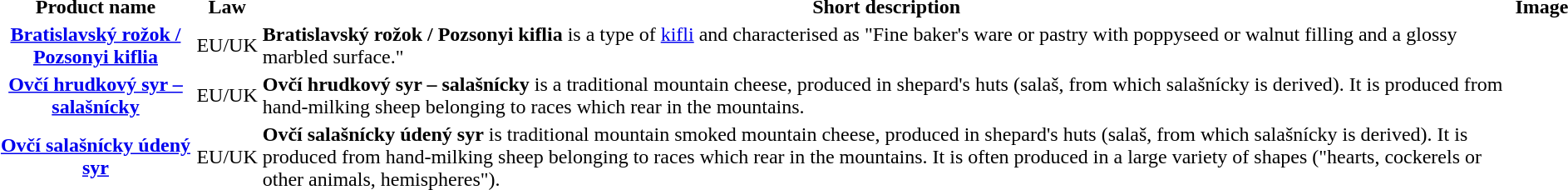<table>
<tr>
<th>Product name</th>
<th>Law</th>
<th>Short description</th>
<th>Image</th>
</tr>
<tr>
<th><a href='#'>Bratislavský rožok / Pozsonyi kiflia</a></th>
<td>EU/UK</td>
<td><strong>Bratislavský rožok / Pozsonyi kiflia</strong> is a type of <a href='#'>kifli</a> and characterised as "Fine baker's ware or pastry with poppyseed or walnut filling and a glossy marbled surface."</td>
<td></td>
</tr>
<tr>
<th><a href='#'>Ovčí hrudkový syr – salašnícky</a></th>
<td>EU/UK</td>
<td><strong>Ovčí hrudkový syr – salašnícky</strong> is a traditional mountain cheese, produced in shepard's huts (salaš, from which salašnícky is derived). It is produced from hand-milking sheep belonging to races which rear in the mountains.</td>
<td></td>
</tr>
<tr>
<th><a href='#'>Ovčí salašnícky údený syr</a></th>
<td>EU/UK</td>
<td><strong>Ovčí salašnícky údený syr</strong> is traditional mountain smoked mountain cheese, produced in shepard's huts (salaš, from which salašnícky is derived). It is produced from hand-milking sheep belonging to races which rear in the mountains. It is often produced in a large variety of shapes ("hearts, cockerels or other animals, hemispheres").</td>
<td></td>
</tr>
</table>
